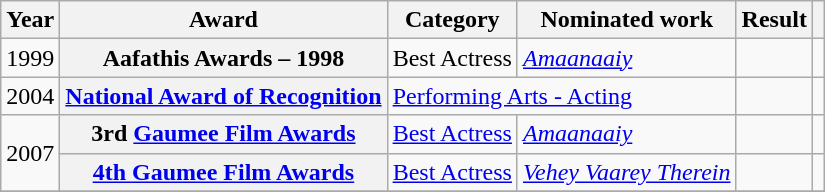<table class="wikitable plainrowheaders sortable">
<tr>
<th scope="col">Year</th>
<th scope="col">Award</th>
<th scope="col">Category</th>
<th scope="col">Nominated work</th>
<th scope="col">Result</th>
<th scope="col" class="unsortable"></th>
</tr>
<tr>
<td>1999</td>
<th scope="row">Aafathis Awards – 1998</th>
<td>Best Actress</td>
<td><em><a href='#'>Amaanaaiy</a></em></td>
<td></td>
<td style="text-align:center;"></td>
</tr>
<tr>
<td>2004</td>
<th scope="row"><a href='#'>National Award of Recognition</a></th>
<td colspan="2"><a href='#'>Performing Arts - Acting</a></td>
<td></td>
<td style="text-align:center;"></td>
</tr>
<tr>
<td rowspan="2">2007</td>
<th scope="row">3rd <a href='#'>Gaumee Film Awards</a></th>
<td><a href='#'>Best Actress</a></td>
<td><em><a href='#'>Amaanaaiy</a></em></td>
<td></td>
<td style="text-align:center;"></td>
</tr>
<tr>
<th scope="row"><a href='#'>4th Gaumee Film Awards</a></th>
<td><a href='#'>Best Actress</a></td>
<td><em><a href='#'>Vehey Vaarey Therein</a></em></td>
<td></td>
<td style="text-align:center;"></td>
</tr>
<tr>
</tr>
</table>
